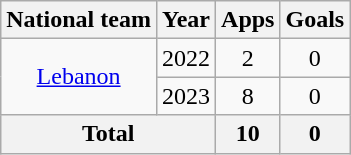<table class="wikitable" style="text-align:center">
<tr>
<th>National team</th>
<th>Year</th>
<th>Apps</th>
<th>Goals</th>
</tr>
<tr>
<td rowspan="2"><a href='#'>Lebanon</a></td>
<td>2022</td>
<td>2</td>
<td>0</td>
</tr>
<tr>
<td>2023</td>
<td>8</td>
<td>0</td>
</tr>
<tr>
<th colspan="2">Total</th>
<th>10</th>
<th>0</th>
</tr>
</table>
